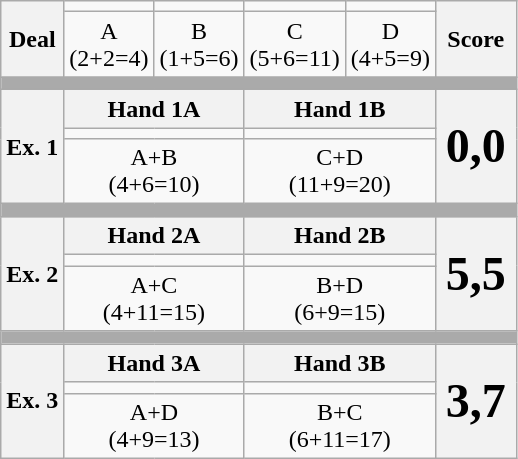<table class="wikitable floatright" style="font-size:100%;text-align:center;">
<tr>
<th rowspan=2>Deal</th>
<td></td>
<td></td>
<td></td>
<td></td>
<th rowspan=2>Score</th>
</tr>
<tr>
<td>A<br>(2+2=4)</td>
<td>B<br>(1+5=6)</td>
<td>C<br>(5+6=11)</td>
<td>D<br>(4+5=9)</td>
</tr>
<tr>
<td style="background:#aaa;font-size:25%;" colspan=6> </td>
</tr>
<tr>
<th rowspan=3>Ex. 1</th>
<th colspan=2>Hand 1A</th>
<th colspan=2>Hand 1B</th>
<th rowspan=3 style="font-size:200%;">0,0</th>
</tr>
<tr>
<td colspan=2> </td>
<td colspan=2> </td>
</tr>
<tr>
<td colspan=2>A+B<br>(4+6=10)</td>
<td colspan=2>C+D<br>(11+9=20)</td>
</tr>
<tr>
<td style="background:#aaa;font-size:25%;" colspan=6> </td>
</tr>
<tr>
<th rowspan=3>Ex. 2</th>
<th colspan=2>Hand 2A</th>
<th colspan=2>Hand 2B</th>
<th rowspan=3 style="font-size:200%;">5,5</th>
</tr>
<tr>
<td colspan=2> </td>
<td colspan=2> </td>
</tr>
<tr>
<td colspan=2>A+C<br>(4+11=15)</td>
<td colspan=2>B+D<br>(6+9=15)</td>
</tr>
<tr>
<td style="background:#aaa;font-size:25%;" colspan=6> </td>
</tr>
<tr>
<th rowspan=3>Ex. 3</th>
<th colspan=2>Hand 3A</th>
<th colspan=2>Hand 3B</th>
<th rowspan=3 style="font-size:200%;">3,7</th>
</tr>
<tr>
<td colspan=2> </td>
<td colspan=2> </td>
</tr>
<tr>
<td colspan=2>A+D<br>(4+9=13)</td>
<td colspan=2>B+C<br>(6+11=17)</td>
</tr>
</table>
